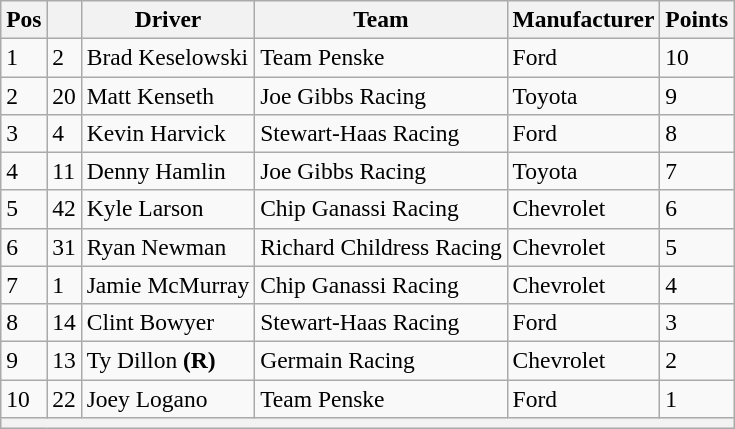<table class="wikitable" style="font-size:98%">
<tr>
<th>Pos</th>
<th></th>
<th>Driver</th>
<th>Team</th>
<th>Manufacturer</th>
<th>Points</th>
</tr>
<tr>
<td>1</td>
<td>2</td>
<td>Brad Keselowski</td>
<td>Team Penske</td>
<td>Ford</td>
<td>10</td>
</tr>
<tr>
<td>2</td>
<td>20</td>
<td>Matt Kenseth</td>
<td>Joe Gibbs Racing</td>
<td>Toyota</td>
<td>9</td>
</tr>
<tr>
<td>3</td>
<td>4</td>
<td>Kevin Harvick</td>
<td>Stewart-Haas Racing</td>
<td>Ford</td>
<td>8</td>
</tr>
<tr>
<td>4</td>
<td>11</td>
<td>Denny Hamlin</td>
<td>Joe Gibbs Racing</td>
<td>Toyota</td>
<td>7</td>
</tr>
<tr>
<td>5</td>
<td>42</td>
<td>Kyle Larson</td>
<td>Chip Ganassi Racing</td>
<td>Chevrolet</td>
<td>6</td>
</tr>
<tr>
<td>6</td>
<td>31</td>
<td>Ryan Newman</td>
<td>Richard Childress Racing</td>
<td>Chevrolet</td>
<td>5</td>
</tr>
<tr>
<td>7</td>
<td>1</td>
<td>Jamie McMurray</td>
<td>Chip Ganassi Racing</td>
<td>Chevrolet</td>
<td>4</td>
</tr>
<tr>
<td>8</td>
<td>14</td>
<td>Clint Bowyer</td>
<td>Stewart-Haas Racing</td>
<td>Ford</td>
<td>3</td>
</tr>
<tr>
<td>9</td>
<td>13</td>
<td>Ty Dillon <strong>(R)</strong></td>
<td>Germain Racing</td>
<td>Chevrolet</td>
<td>2</td>
</tr>
<tr>
<td>10</td>
<td>22</td>
<td>Joey Logano</td>
<td>Team Penske</td>
<td>Ford</td>
<td>1</td>
</tr>
<tr>
<th colspan="6"></th>
</tr>
</table>
